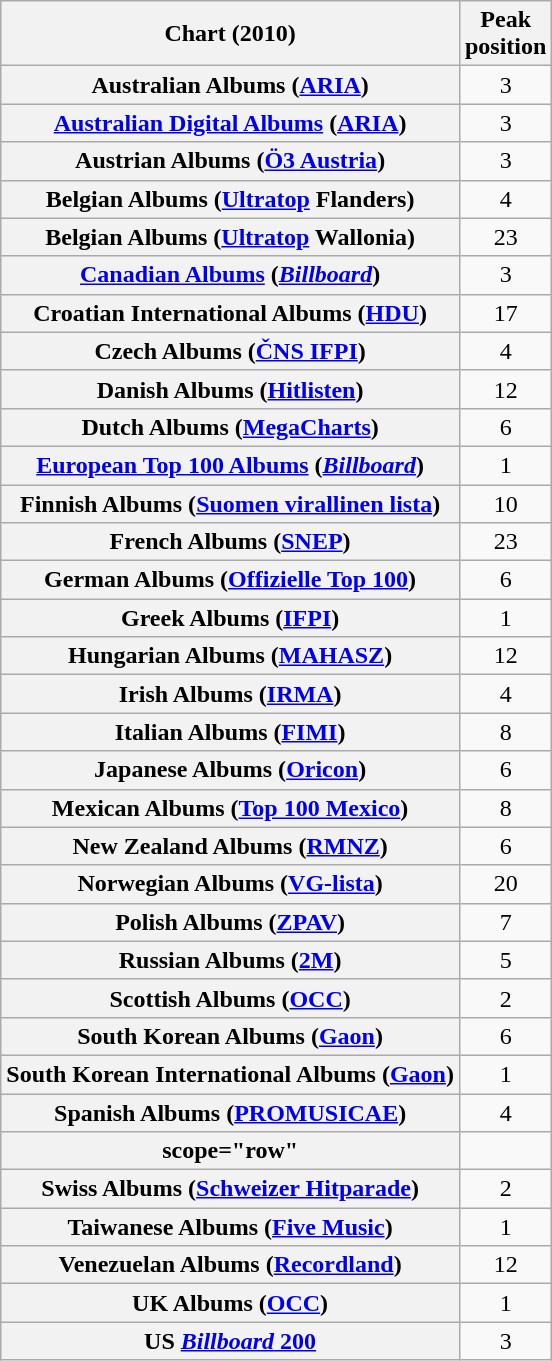<table class="wikitable sortable plainrowheaders" style="text-align:center;">
<tr>
<th scope="col">Chart (2010)</th>
<th scope="col">Peak<br>position</th>
</tr>
<tr>
<th scope="row">Australian Albums (<a href='#'>ARIA</a>)</th>
<td>3</td>
</tr>
<tr>
<th scope="row"><a href='#'>Australian Digital Albums</a> (<a href='#'>ARIA</a>)</th>
<td>3</td>
</tr>
<tr>
<th scope="row">Austrian Albums (<a href='#'>Ö3 Austria</a>)</th>
<td>3</td>
</tr>
<tr>
<th scope="row">Belgian Albums (<a href='#'>Ultratop</a> Flanders)</th>
<td>4</td>
</tr>
<tr>
<th scope="row">Belgian Albums (<a href='#'>Ultratop</a> Wallonia)</th>
<td>23</td>
</tr>
<tr>
<th scope="row"><a href='#'>Canadian Albums</a> (<em><a href='#'>Billboard</a></em>)</th>
<td>3</td>
</tr>
<tr>
<th scope="row">Croatian International Albums (<a href='#'>HDU</a>)</th>
<td>17</td>
</tr>
<tr>
<th scope="row">Czech Albums (<a href='#'>ČNS IFPI</a>)</th>
<td>4</td>
</tr>
<tr>
<th scope="row">Danish Albums (<a href='#'>Hitlisten</a>)</th>
<td>12</td>
</tr>
<tr>
<th scope="row">Dutch Albums (<a href='#'>MegaCharts</a>)</th>
<td>6</td>
</tr>
<tr>
<th scope="row"><a href='#'>European Top 100 Albums</a> (<em><a href='#'>Billboard</a></em>)</th>
<td>1</td>
</tr>
<tr>
<th scope="row">Finnish Albums (<a href='#'>Suomen virallinen lista</a>)</th>
<td>10</td>
</tr>
<tr>
<th scope="row">French Albums (<a href='#'>SNEP</a>)</th>
<td>23</td>
</tr>
<tr>
<th scope="row">German Albums (<a href='#'>Offizielle Top 100</a>)</th>
<td>6</td>
</tr>
<tr>
<th scope="row">Greek Albums (<a href='#'>IFPI</a>)</th>
<td>1</td>
</tr>
<tr>
<th scope="row">Hungarian Albums (<a href='#'>MAHASZ</a>)</th>
<td>12</td>
</tr>
<tr>
<th scope="row">Irish Albums (<a href='#'>IRMA</a>)</th>
<td>4</td>
</tr>
<tr>
<th scope="row">Italian Albums (<a href='#'>FIMI</a>)</th>
<td>8</td>
</tr>
<tr>
<th scope="row">Japanese Albums (<a href='#'>Oricon</a>)</th>
<td>6</td>
</tr>
<tr>
<th scope="row">Mexican Albums (<a href='#'>Top 100 Mexico</a>)</th>
<td>8</td>
</tr>
<tr>
<th scope="row">New Zealand Albums (<a href='#'>RMNZ</a>)</th>
<td>6</td>
</tr>
<tr>
<th scope="row">Norwegian Albums (<a href='#'>VG-lista</a>)</th>
<td>20</td>
</tr>
<tr>
<th scope="row">Polish Albums (<a href='#'>ZPAV</a>)</th>
<td>7</td>
</tr>
<tr>
<th scope="row">Russian Albums (<a href='#'>2M</a>)</th>
<td>5</td>
</tr>
<tr>
<th scope="row">Scottish Albums (<a href='#'>OCC</a>)</th>
<td>2</td>
</tr>
<tr>
<th scope="row">South Korean Albums (<a href='#'>Gaon</a>)</th>
<td>6</td>
</tr>
<tr>
<th scope="row">South Korean International Albums (<a href='#'>Gaon</a>)</th>
<td>1</td>
</tr>
<tr>
<th scope="row">Spanish Albums (<a href='#'>PROMUSICAE</a>)</th>
<td>4</td>
</tr>
<tr>
<th>scope="row"</th>
</tr>
<tr>
<th scope="row">Swiss Albums (<a href='#'>Schweizer Hitparade</a>)</th>
<td>2</td>
</tr>
<tr>
<th scope="row">Taiwanese Albums (<a href='#'>Five Music</a>)</th>
<td>1</td>
</tr>
<tr>
<th scope="row">Venezuelan Albums (<a href='#'>Recordland</a>)</th>
<td>12</td>
</tr>
<tr>
<th scope="row">UK Albums (<a href='#'>OCC</a>)</th>
<td>1</td>
</tr>
<tr>
<th scope="row">US <a href='#'><em>Billboard</em> 200</a></th>
<td>3</td>
</tr>
</table>
